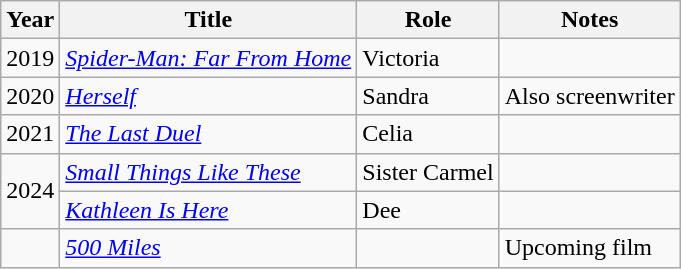<table class="wikitable sortable">
<tr>
<th>Year</th>
<th>Title</th>
<th>Role</th>
<th>Notes</th>
</tr>
<tr>
<td>2019</td>
<td><em><a href='#'>Spider-Man: Far From Home</a></em></td>
<td>Victoria</td>
<td></td>
</tr>
<tr>
<td>2020</td>
<td><em><a href='#'>Herself</a></em></td>
<td>Sandra</td>
<td>Also screenwriter</td>
</tr>
<tr>
<td>2021</td>
<td><em><a href='#'>The Last Duel</a></em></td>
<td>Celia</td>
<td></td>
</tr>
<tr>
<td rowspan="2">2024</td>
<td><em><a href='#'>Small Things Like These</a></em></td>
<td>Sister Carmel</td>
<td></td>
</tr>
<tr>
<td><em><a href='#'>Kathleen Is Here</a></em></td>
<td>Dee</td>
<td></td>
</tr>
<tr>
<td></td>
<td><em><a href='#'>500 Miles</a></em></td>
<td></td>
<td>Upcoming film</td>
</tr>
</table>
